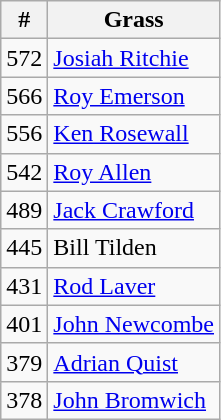<table class=wikitable style="display:inline-table;">
<tr>
<th>#</th>
<th>Grass</th>
</tr>
<tr>
<td>572</td>
<td> <a href='#'>Josiah Ritchie</a></td>
</tr>
<tr>
<td>566</td>
<td> <a href='#'>Roy Emerson</a></td>
</tr>
<tr>
<td>556</td>
<td> <a href='#'>Ken Rosewall</a></td>
</tr>
<tr>
<td>542</td>
<td> <a href='#'>Roy Allen</a></td>
</tr>
<tr>
<td>489</td>
<td> <a href='#'>Jack Crawford</a></td>
</tr>
<tr>
<td>445</td>
<td> Bill Tilden</td>
</tr>
<tr>
<td>431</td>
<td> <a href='#'>Rod Laver</a></td>
</tr>
<tr>
<td>401</td>
<td> <a href='#'>John Newcombe</a></td>
</tr>
<tr>
<td>379</td>
<td> <a href='#'>Adrian Quist</a></td>
</tr>
<tr>
<td>378</td>
<td> <a href='#'>John Bromwich</a></td>
</tr>
</table>
